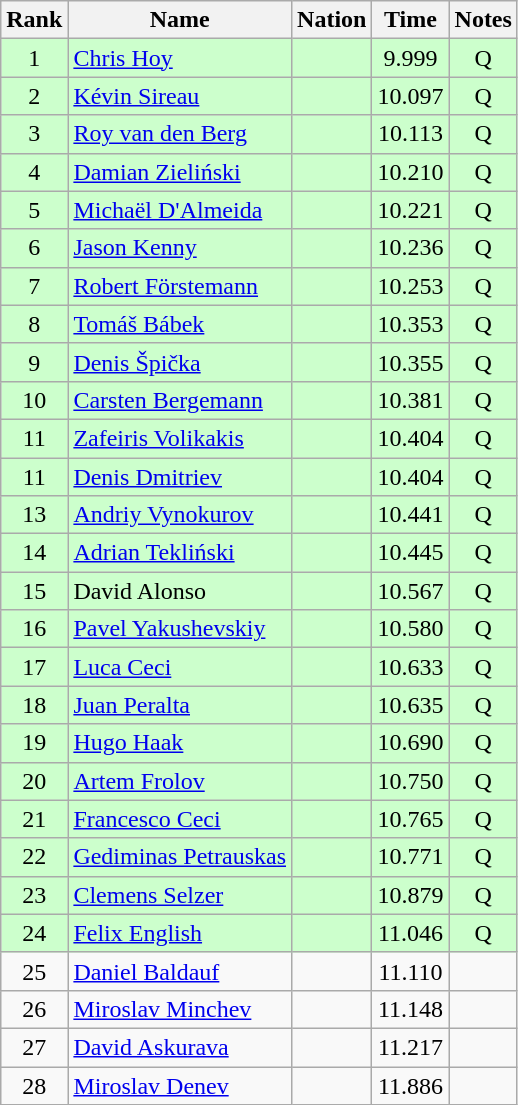<table class="wikitable sortable" style="text-align:center">
<tr>
<th>Rank</th>
<th>Name</th>
<th>Nation</th>
<th>Time</th>
<th>Notes</th>
</tr>
<tr bgcolor=ccffcc>
<td>1</td>
<td align=left><a href='#'>Chris Hoy</a></td>
<td align=left></td>
<td>9.999</td>
<td>Q</td>
</tr>
<tr bgcolor=ccffcc>
<td>2</td>
<td align=left><a href='#'>Kévin Sireau</a></td>
<td align=left></td>
<td>10.097</td>
<td>Q</td>
</tr>
<tr bgcolor=ccffcc>
<td>3</td>
<td align=left><a href='#'>Roy van den Berg</a></td>
<td align=left></td>
<td>10.113</td>
<td>Q</td>
</tr>
<tr bgcolor=ccffcc>
<td>4</td>
<td align=left><a href='#'>Damian Zieliński</a></td>
<td align=left></td>
<td>10.210</td>
<td>Q</td>
</tr>
<tr bgcolor=ccffcc>
<td>5</td>
<td align=left><a href='#'>Michaël D'Almeida</a></td>
<td align=left></td>
<td>10.221</td>
<td>Q</td>
</tr>
<tr bgcolor=ccffcc>
<td>6</td>
<td align=left><a href='#'>Jason Kenny</a></td>
<td align=left></td>
<td>10.236</td>
<td>Q</td>
</tr>
<tr bgcolor=ccffcc>
<td>7</td>
<td align=left><a href='#'>Robert Förstemann</a></td>
<td align=left></td>
<td>10.253</td>
<td>Q</td>
</tr>
<tr bgcolor=ccffcc>
<td>8</td>
<td align=left><a href='#'>Tomáš Bábek</a></td>
<td align=left></td>
<td>10.353</td>
<td>Q</td>
</tr>
<tr bgcolor=ccffcc>
<td>9</td>
<td align=left><a href='#'>Denis Špička</a></td>
<td align=left></td>
<td>10.355</td>
<td>Q</td>
</tr>
<tr bgcolor=ccffcc>
<td>10</td>
<td align=left><a href='#'>Carsten Bergemann</a></td>
<td align=left></td>
<td>10.381</td>
<td>Q</td>
</tr>
<tr bgcolor=ccffcc>
<td>11</td>
<td align=left><a href='#'>Zafeiris Volikakis</a></td>
<td align=left></td>
<td>10.404</td>
<td>Q</td>
</tr>
<tr bgcolor=ccffcc>
<td>11</td>
<td align=left><a href='#'>Denis Dmitriev</a></td>
<td align=left></td>
<td>10.404</td>
<td>Q</td>
</tr>
<tr bgcolor=ccffcc>
<td>13</td>
<td align=left><a href='#'>Andriy Vynokurov</a></td>
<td align=left></td>
<td>10.441</td>
<td>Q</td>
</tr>
<tr bgcolor=ccffcc>
<td>14</td>
<td align=left><a href='#'>Adrian Tekliński</a></td>
<td align=left></td>
<td>10.445</td>
<td>Q</td>
</tr>
<tr bgcolor=ccffcc>
<td>15</td>
<td align=left>David Alonso</td>
<td align=left></td>
<td>10.567</td>
<td>Q</td>
</tr>
<tr bgcolor=ccffcc>
<td>16</td>
<td align=left><a href='#'>Pavel Yakushevskiy</a></td>
<td align=left></td>
<td>10.580</td>
<td>Q</td>
</tr>
<tr bgcolor=ccffcc>
<td>17</td>
<td align=left><a href='#'>Luca Ceci</a></td>
<td align=left></td>
<td>10.633</td>
<td>Q</td>
</tr>
<tr bgcolor=ccffcc>
<td>18</td>
<td align=left><a href='#'>Juan Peralta</a></td>
<td align=left></td>
<td>10.635</td>
<td>Q</td>
</tr>
<tr bgcolor=ccffcc>
<td>19</td>
<td align=left><a href='#'>Hugo Haak</a></td>
<td align=left></td>
<td>10.690</td>
<td>Q</td>
</tr>
<tr bgcolor=ccffcc>
<td>20</td>
<td align=left><a href='#'>Artem Frolov</a></td>
<td align=left></td>
<td>10.750</td>
<td>Q</td>
</tr>
<tr bgcolor=ccffcc>
<td>21</td>
<td align=left><a href='#'>Francesco Ceci</a></td>
<td align=left></td>
<td>10.765</td>
<td>Q</td>
</tr>
<tr bgcolor=ccffcc>
<td>22</td>
<td align=left><a href='#'>Gediminas Petrauskas</a></td>
<td align=left></td>
<td>10.771</td>
<td>Q</td>
</tr>
<tr bgcolor=ccffcc>
<td>23</td>
<td align=left><a href='#'>Clemens Selzer</a></td>
<td align=left></td>
<td>10.879</td>
<td>Q</td>
</tr>
<tr bgcolor=ccffcc>
<td>24</td>
<td align=left><a href='#'>Felix English</a></td>
<td align=left></td>
<td>11.046</td>
<td>Q</td>
</tr>
<tr>
<td>25</td>
<td align=left><a href='#'>Daniel Baldauf</a></td>
<td align=left></td>
<td>11.110</td>
<td></td>
</tr>
<tr>
<td>26</td>
<td align=left><a href='#'>Miroslav Minchev</a></td>
<td align=left></td>
<td>11.148</td>
<td></td>
</tr>
<tr>
<td>27</td>
<td align=left><a href='#'>David Askurava</a></td>
<td align=left></td>
<td>11.217</td>
<td></td>
</tr>
<tr>
<td>28</td>
<td align=left><a href='#'>Miroslav Denev</a></td>
<td align=left></td>
<td>11.886</td>
<td></td>
</tr>
</table>
